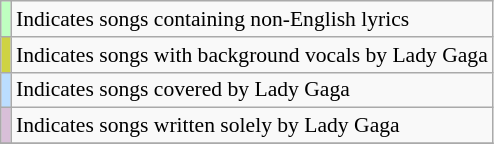<table class="wikitable" style="font-size:90%;">
<tr>
<td style="background-color:#BFFFC0"></td>
<td>Indicates songs containing non-English lyrics</td>
</tr>
<tr>
<td style="background-color:#ced343"> </td>
<td>Indicates songs with background vocals by Lady Gaga</td>
</tr>
<tr>
<td style="background-color:#bbddff"> </td>
<td>Indicates songs covered by Lady Gaga</td>
</tr>
<tr>
<td style="background-color:#D8BFD8"> </td>
<td>Indicates songs written solely by Lady Gaga</td>
</tr>
<tr>
</tr>
</table>
